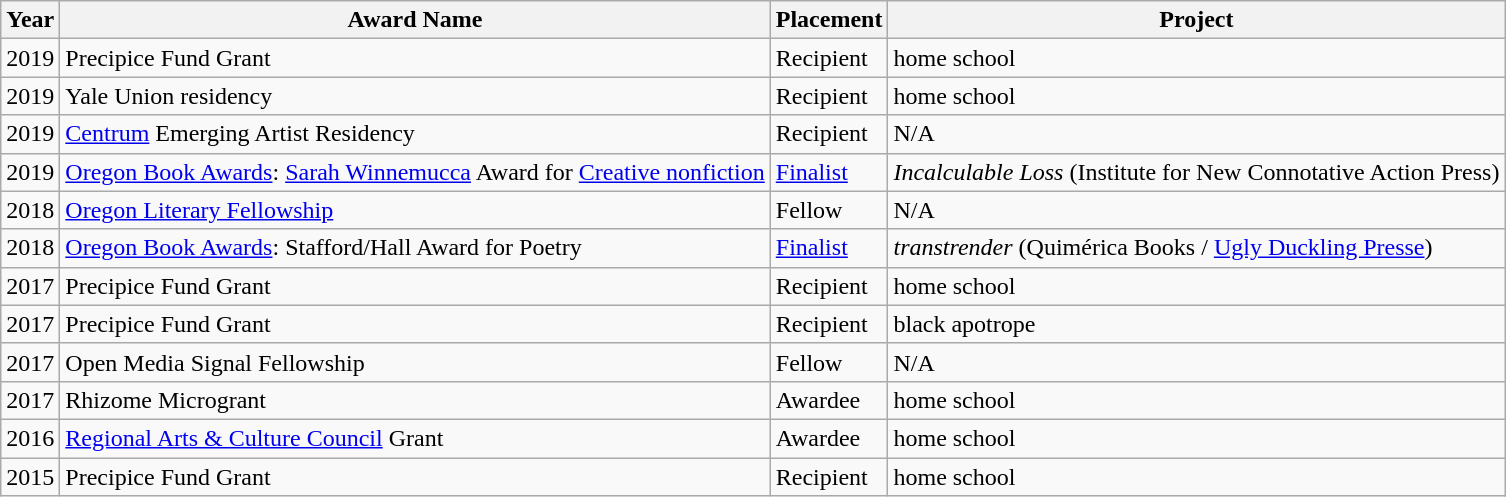<table class="wikitable">
<tr>
<th>Year</th>
<th>Award Name</th>
<th>Placement</th>
<th>Project</th>
</tr>
<tr>
<td>2019</td>
<td>Precipice Fund Grant</td>
<td>Recipient</td>
<td>home school</td>
</tr>
<tr>
<td>2019</td>
<td>Yale Union residency</td>
<td>Recipient</td>
<td>home school</td>
</tr>
<tr>
<td>2019</td>
<td><a href='#'>Centrum</a> Emerging Artist Residency</td>
<td>Recipient</td>
<td>N/A</td>
</tr>
<tr>
<td>2019</td>
<td><a href='#'>Oregon Book Awards</a>: <a href='#'>Sarah Winnemucca</a> Award for <a href='#'>Creative nonfiction</a></td>
<td><a href='#'>Finalist</a></td>
<td><em>Incalculable Loss</em> (Institute for New Connotative Action Press)</td>
</tr>
<tr>
<td>2018</td>
<td><a href='#'>Oregon Literary Fellowship</a></td>
<td>Fellow</td>
<td>N/A</td>
</tr>
<tr>
<td>2018</td>
<td><a href='#'>Oregon Book Awards</a>: Stafford/Hall Award for Poetry</td>
<td><a href='#'>Finalist</a></td>
<td><em>transtrender</em> (Quimérica Books / <a href='#'>Ugly Duckling Presse</a>)</td>
</tr>
<tr>
<td>2017</td>
<td>Precipice Fund Grant</td>
<td>Recipient</td>
<td>home school</td>
</tr>
<tr>
<td>2017</td>
<td>Precipice Fund Grant</td>
<td>Recipient</td>
<td>black apotrope</td>
</tr>
<tr>
<td>2017</td>
<td>Open Media Signal Fellowship</td>
<td>Fellow</td>
<td>N/A</td>
</tr>
<tr>
<td>2017</td>
<td>Rhizome Microgrant</td>
<td>Awardee</td>
<td>home school</td>
</tr>
<tr>
<td>2016</td>
<td><a href='#'>Regional Arts & Culture Council</a> Grant</td>
<td>Awardee</td>
<td>home school</td>
</tr>
<tr>
<td>2015</td>
<td>Precipice Fund Grant</td>
<td>Recipient</td>
<td>home school</td>
</tr>
</table>
